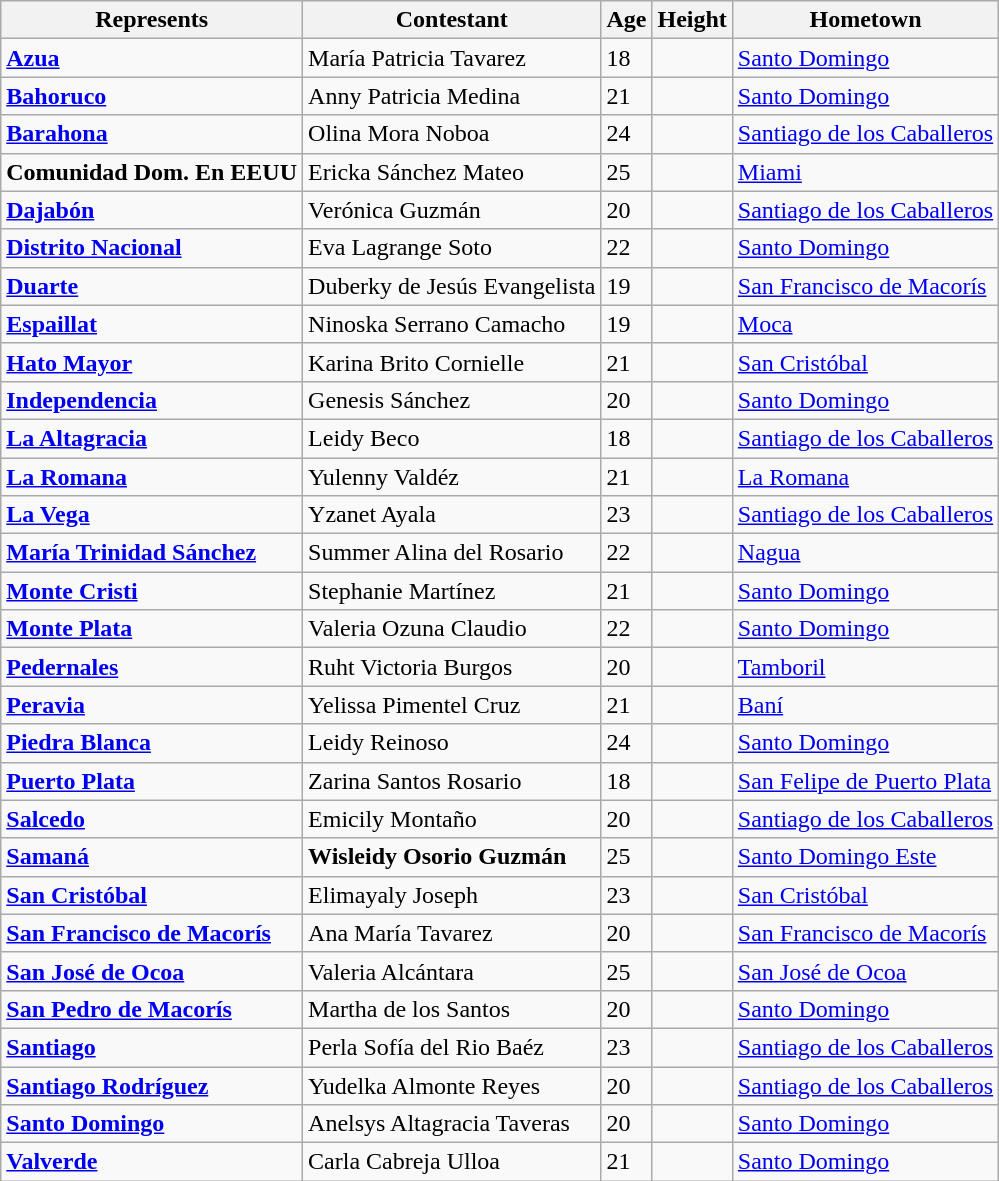<table class="sortable wikitable">
<tr>
<th>Represents</th>
<th>Contestant</th>
<th>Age</th>
<th>Height</th>
<th>Hometown</th>
</tr>
<tr>
<td><strong><a href='#'>Azua</a></strong></td>
<td>María Patricia Tavarez</td>
<td>18</td>
<td></td>
<td><a href='#'>Santo Domingo</a></td>
</tr>
<tr>
<td><strong><a href='#'>Bahoruco</a></strong></td>
<td>Anny Patricia Medina</td>
<td>21</td>
<td></td>
<td><a href='#'>Santo Domingo</a></td>
</tr>
<tr>
<td><strong><a href='#'>Barahona</a></strong></td>
<td>Olina Mora Noboa</td>
<td>24</td>
<td></td>
<td><a href='#'>Santiago de los Caballeros</a></td>
</tr>
<tr>
<td><strong>Comunidad Dom. En EEUU</strong></td>
<td>Ericka Sánchez Mateo</td>
<td>25</td>
<td></td>
<td><a href='#'>Miami</a></td>
</tr>
<tr>
<td><strong><a href='#'>Dajabón</a></strong></td>
<td>Verónica Guzmán</td>
<td>20</td>
<td></td>
<td><a href='#'>Santiago de los Caballeros</a></td>
</tr>
<tr>
<td><strong><a href='#'>Distrito Nacional</a></strong></td>
<td>Eva Lagrange Soto</td>
<td>22</td>
<td></td>
<td><a href='#'>Santo Domingo</a></td>
</tr>
<tr>
<td><strong><a href='#'>Duarte</a></strong></td>
<td>Duberky de Jesús Evangelista</td>
<td>19</td>
<td></td>
<td><a href='#'>San Francisco de Macorís</a></td>
</tr>
<tr>
<td><strong><a href='#'>Espaillat</a></strong></td>
<td>Ninoska Serrano Camacho</td>
<td>19</td>
<td></td>
<td><a href='#'>Moca</a></td>
</tr>
<tr>
<td><strong><a href='#'>Hato Mayor</a></strong></td>
<td>Karina Brito Cornielle</td>
<td>21</td>
<td></td>
<td><a href='#'>San Cristóbal</a></td>
</tr>
<tr>
<td><strong><a href='#'>Independencia</a></strong></td>
<td>Genesis Sánchez</td>
<td>20</td>
<td></td>
<td><a href='#'>Santo Domingo</a></td>
</tr>
<tr>
<td><strong><a href='#'>La Altagracia</a></strong></td>
<td>Leidy Beco</td>
<td>18</td>
<td></td>
<td><a href='#'>Santiago de los Caballeros</a></td>
</tr>
<tr>
<td><strong><a href='#'>La Romana</a></strong></td>
<td>Yulenny Valdéz</td>
<td>21</td>
<td></td>
<td><a href='#'>La Romana</a></td>
</tr>
<tr>
<td><strong><a href='#'>La Vega</a></strong></td>
<td>Yzanet Ayala</td>
<td>23</td>
<td></td>
<td><a href='#'>Santiago de los Caballeros</a></td>
</tr>
<tr>
<td><strong><a href='#'>María Trinidad Sánchez</a></strong></td>
<td>Summer Alina del Rosario</td>
<td>22</td>
<td></td>
<td><a href='#'>Nagua</a></td>
</tr>
<tr>
<td><strong><a href='#'>Monte Cristi</a></strong></td>
<td>Stephanie Martínez</td>
<td>21</td>
<td></td>
<td><a href='#'>Santo Domingo</a></td>
</tr>
<tr>
<td><strong><a href='#'>Monte Plata</a></strong></td>
<td>Valeria Ozuna Claudio</td>
<td>22</td>
<td></td>
<td><a href='#'>Santo Domingo</a></td>
</tr>
<tr>
<td><strong><a href='#'>Pedernales</a></strong></td>
<td>Ruht Victoria Burgos</td>
<td>20</td>
<td></td>
<td><a href='#'>Tamboril</a></td>
</tr>
<tr>
<td><strong><a href='#'>Peravia</a></strong></td>
<td>Yelissa Pimentel Cruz</td>
<td>21</td>
<td></td>
<td><a href='#'>Baní</a></td>
</tr>
<tr>
<td><strong><a href='#'>Piedra Blanca</a></strong></td>
<td>Leidy Reinoso</td>
<td>24</td>
<td></td>
<td><a href='#'>Santo Domingo</a></td>
</tr>
<tr>
<td><strong><a href='#'>Puerto Plata</a></strong></td>
<td>Zarina Santos Rosario</td>
<td>18</td>
<td></td>
<td><a href='#'>San Felipe de Puerto Plata</a></td>
</tr>
<tr>
<td><strong><a href='#'>Salcedo</a></strong></td>
<td>Emicily Montaño</td>
<td>20</td>
<td></td>
<td><a href='#'>Santiago de los Caballeros</a></td>
</tr>
<tr>
<td><strong><a href='#'>Samaná</a></strong></td>
<td><strong>Wisleidy Osorio Guzmán</strong></td>
<td>25</td>
<td></td>
<td><a href='#'>Santo Domingo Este</a></td>
</tr>
<tr>
<td><strong><a href='#'>San Cristóbal</a></strong></td>
<td>Elimayaly Joseph</td>
<td>23</td>
<td></td>
<td><a href='#'>San Cristóbal</a></td>
</tr>
<tr>
<td><strong><a href='#'>San Francisco de Macorís</a></strong></td>
<td>Ana María Tavarez</td>
<td>20</td>
<td></td>
<td><a href='#'>San Francisco de Macorís</a></td>
</tr>
<tr>
<td><strong><a href='#'>San José de Ocoa</a></strong></td>
<td>Valeria Alcántara</td>
<td>25</td>
<td></td>
<td><a href='#'>San José de Ocoa</a></td>
</tr>
<tr>
<td><strong><a href='#'>San Pedro de Macorís</a></strong></td>
<td>Martha de los Santos</td>
<td>20</td>
<td></td>
<td><a href='#'>Santo Domingo</a></td>
</tr>
<tr>
<td><strong><a href='#'>Santiago</a></strong></td>
<td>Perla Sofía del Rio Baéz</td>
<td>23</td>
<td></td>
<td><a href='#'>Santiago de los Caballeros</a></td>
</tr>
<tr>
<td><strong><a href='#'>Santiago Rodríguez</a></strong></td>
<td>Yudelka Almonte Reyes</td>
<td>20</td>
<td></td>
<td><a href='#'>Santiago de los Caballeros</a></td>
</tr>
<tr>
<td><strong><a href='#'>Santo Domingo</a></strong></td>
<td>Anelsys Altagracia Taveras</td>
<td>20</td>
<td></td>
<td><a href='#'>Santo Domingo</a></td>
</tr>
<tr>
<td><strong><a href='#'>Valverde</a></strong></td>
<td>Carla Cabreja Ulloa</td>
<td>21</td>
<td></td>
<td><a href='#'>Santo Domingo</a></td>
</tr>
</table>
